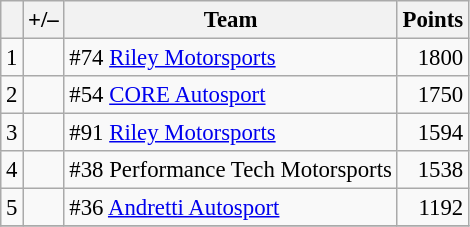<table class="wikitable" style="font-size: 95%;">
<tr>
<th scope="col"></th>
<th scope="col">+/–</th>
<th scope="col">Team</th>
<th scope="col">Points</th>
</tr>
<tr>
<td align=center>1</td>
<td align="left"></td>
<td> #74 <a href='#'>Riley Motorsports</a></td>
<td align=right>1800</td>
</tr>
<tr>
<td align=center>2</td>
<td align="left"></td>
<td> #54 <a href='#'>CORE Autosport</a></td>
<td align=right>1750</td>
</tr>
<tr>
<td align=center>3</td>
<td align="left"></td>
<td> #91 <a href='#'>Riley Motorsports</a></td>
<td align=right>1594</td>
</tr>
<tr>
<td align=center>4</td>
<td align="left"></td>
<td> #38 Performance Tech Motorsports</td>
<td align=right>1538</td>
</tr>
<tr>
<td align=center>5</td>
<td align="left"></td>
<td> #36 <a href='#'>Andretti Autosport</a></td>
<td align=right>1192</td>
</tr>
<tr>
</tr>
</table>
